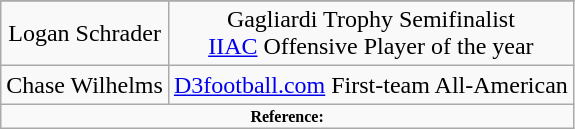<table class="wikitable sortable sortable" style="text-align: center">
<tr align=center>
</tr>
<tr>
<td>Logan Schrader</td>
<td>Gagliardi Trophy Semifinalist<br><a href='#'>IIAC</a> Offensive Player of the year</td>
</tr>
<tr>
<td>Chase Wilhelms</td>
<td><a href='#'>D3football.com</a> First-team All-American</td>
</tr>
<tr class="sortbottom">
<td colspan="2"  style="font-size:8pt; text-align:center;"><strong>Reference:</strong></td>
</tr>
</table>
